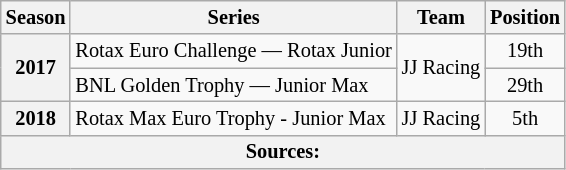<table class="wikitable" style="font-size: 85%; text-align:center">
<tr>
<th>Season</th>
<th>Series</th>
<th>Team</th>
<th>Position</th>
</tr>
<tr>
<th rowspan="2">2017</th>
<td align="left">Rotax Euro Challenge — Rotax Junior</td>
<td align="left" rowspan="2">JJ Racing</td>
<td style="background:#;">19th</td>
</tr>
<tr>
<td align="left">BNL Golden Trophy — Junior Max</td>
<td style="background:#;">29th</td>
</tr>
<tr>
<th>2018</th>
<td align="left">Rotax Max Euro Trophy - Junior Max</td>
<td align="left">JJ Racing</td>
<td style="background:#;">5th</td>
</tr>
<tr>
<th colspan="4">Sources:</th>
</tr>
</table>
